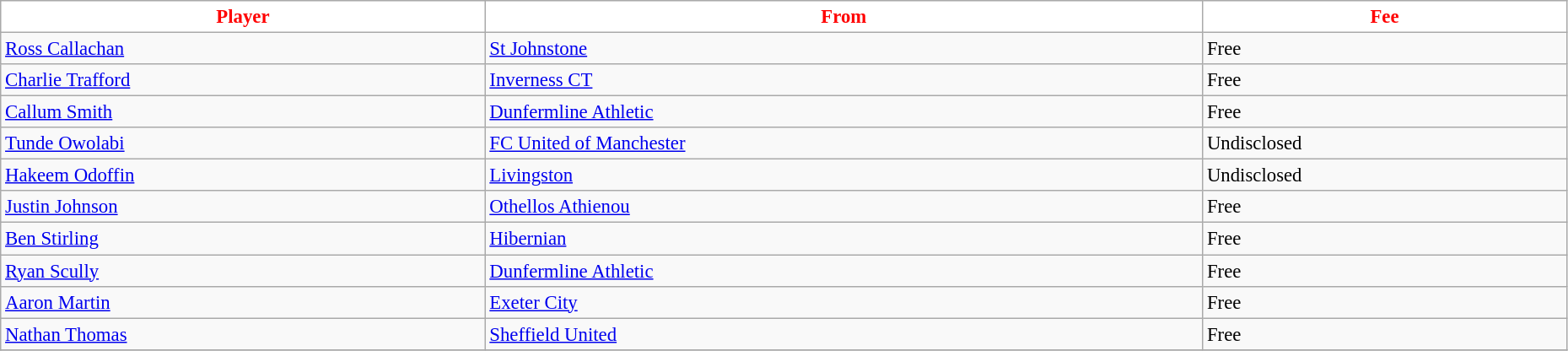<table class="wikitable" style="text-align:left; font-size:95%;width:98%;">
<tr>
<th style="background:white; color:red;">Player</th>
<th style="background:white; color:red;">From</th>
<th style="background:white; color:red;">Fee</th>
</tr>
<tr>
<td> <a href='#'>Ross Callachan</a></td>
<td> <a href='#'>St Johnstone</a></td>
<td>Free</td>
</tr>
<tr>
<td> <a href='#'>Charlie Trafford</a></td>
<td> <a href='#'>Inverness CT</a></td>
<td>Free</td>
</tr>
<tr>
<td> <a href='#'>Callum Smith</a></td>
<td> <a href='#'>Dunfermline Athletic</a></td>
<td>Free</td>
</tr>
<tr>
<td> <a href='#'>Tunde Owolabi</a></td>
<td> <a href='#'>FC United of Manchester</a></td>
<td>Undisclosed</td>
</tr>
<tr>
<td> <a href='#'>Hakeem Odoffin</a></td>
<td> <a href='#'>Livingston</a></td>
<td>Undisclosed</td>
</tr>
<tr>
<td> <a href='#'>Justin Johnson</a></td>
<td> <a href='#'>Othellos Athienou</a></td>
<td>Free</td>
</tr>
<tr>
<td> <a href='#'>Ben Stirling</a></td>
<td> <a href='#'>Hibernian</a></td>
<td>Free</td>
</tr>
<tr>
<td> <a href='#'>Ryan Scully</a></td>
<td> <a href='#'>Dunfermline Athletic</a></td>
<td>Free</td>
</tr>
<tr>
<td> <a href='#'>Aaron Martin</a></td>
<td> <a href='#'>Exeter City</a></td>
<td>Free</td>
</tr>
<tr>
<td> <a href='#'>Nathan Thomas</a></td>
<td> <a href='#'>Sheffield United</a></td>
<td>Free</td>
</tr>
<tr>
</tr>
</table>
